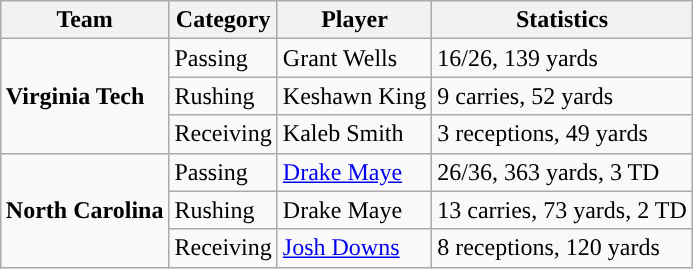<table class="wikitable" style="float: right;">
<tr>
<th>Team</th>
<th>Category</th>
<th>Player</th>
<th>Statistics</th>
</tr>
<tr>
<td rowspan=3><strong>Virginia Tech</strong></td>
<td>Passing</td>
<td>Grant Wells</td>
<td>16/26, 139 yards</td>
</tr>
<tr>
<td>Rushing</td>
<td>Keshawn King</td>
<td>9 carries, 52 yards</td>
</tr>
<tr>
<td>Receiving</td>
<td>Kaleb Smith</td>
<td>3 receptions, 49 yards</td>
</tr>
<tr>
<td rowspan=3><strong>North Carolina</strong></td>
<td>Passing</td>
<td><a href='#'>Drake Maye</a></td>
<td>26/36, 363 yards, 3 TD</td>
</tr>
<tr>
<td>Rushing</td>
<td>Drake Maye</td>
<td>13 carries, 73 yards, 2 TD</td>
</tr>
<tr>
<td>Receiving</td>
<td><a href='#'>Josh Downs</a></td>
<td>8 receptions, 120 yards</td>
</tr>
</table>
